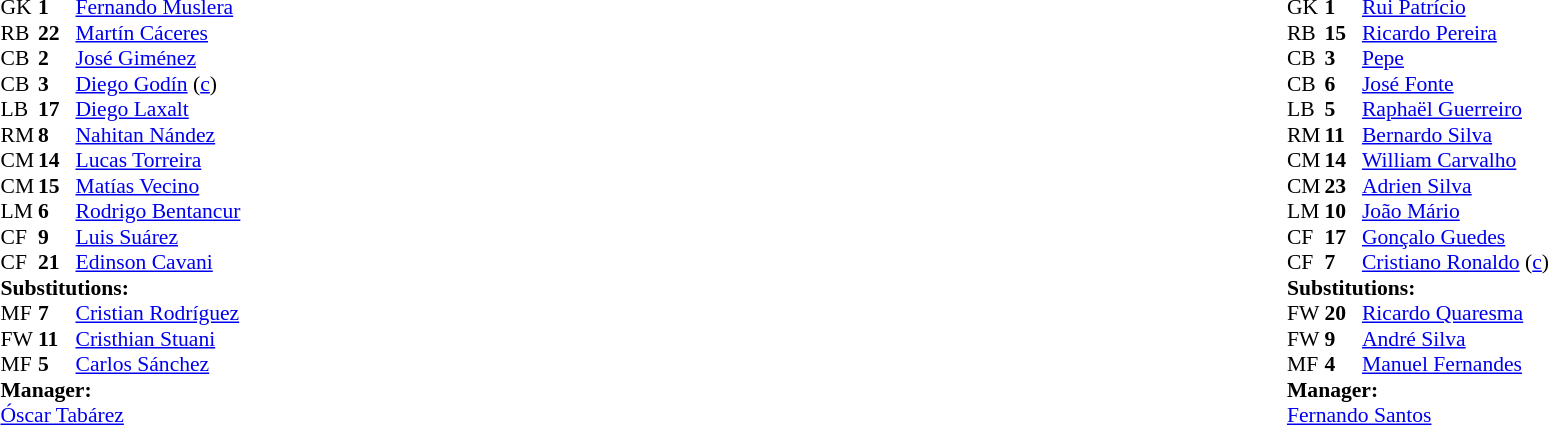<table width="100%">
<tr>
<td valign="top" width="40%"><br><table style="font-size:90%" cellspacing="0" cellpadding="0">
<tr>
<th width=25></th>
<th width=25></th>
</tr>
<tr>
<td>GK</td>
<td><strong>1</strong></td>
<td><a href='#'>Fernando Muslera</a></td>
</tr>
<tr>
<td>RB</td>
<td><strong>22</strong></td>
<td><a href='#'>Martín Cáceres</a></td>
</tr>
<tr>
<td>CB</td>
<td><strong>2</strong></td>
<td><a href='#'>José Giménez</a></td>
</tr>
<tr>
<td>CB</td>
<td><strong>3</strong></td>
<td><a href='#'>Diego Godín</a> (<a href='#'>c</a>)</td>
</tr>
<tr>
<td>LB</td>
<td><strong>17</strong></td>
<td><a href='#'>Diego Laxalt</a></td>
</tr>
<tr>
<td>RM</td>
<td><strong>8</strong></td>
<td><a href='#'>Nahitan Nández</a></td>
<td></td>
<td></td>
</tr>
<tr>
<td>CM</td>
<td><strong>14</strong></td>
<td><a href='#'>Lucas Torreira</a></td>
</tr>
<tr>
<td>CM</td>
<td><strong>15</strong></td>
<td><a href='#'>Matías Vecino</a></td>
</tr>
<tr>
<td>LM</td>
<td><strong>6</strong></td>
<td><a href='#'>Rodrigo Bentancur</a></td>
<td></td>
<td></td>
</tr>
<tr>
<td>CF</td>
<td><strong>9</strong></td>
<td><a href='#'>Luis Suárez</a></td>
</tr>
<tr>
<td>CF</td>
<td><strong>21</strong></td>
<td><a href='#'>Edinson Cavani</a></td>
<td></td>
<td></td>
</tr>
<tr>
<td colspan=3><strong>Substitutions:</strong></td>
</tr>
<tr>
<td>MF</td>
<td><strong>7</strong></td>
<td><a href='#'>Cristian Rodríguez</a></td>
<td></td>
<td></td>
</tr>
<tr>
<td>FW</td>
<td><strong>11</strong></td>
<td><a href='#'>Cristhian Stuani</a></td>
<td></td>
<td></td>
</tr>
<tr>
<td>MF</td>
<td><strong>5</strong></td>
<td><a href='#'>Carlos Sánchez</a></td>
<td></td>
<td></td>
</tr>
<tr>
<td colspan=3><strong>Manager:</strong></td>
</tr>
<tr>
<td colspan=3><a href='#'>Óscar Tabárez</a></td>
</tr>
</table>
</td>
<td valign="top"></td>
<td valign="top" width="50%"><br><table style="font-size:90%; margin:auto" cellspacing="0" cellpadding="0">
<tr>
<th width=25></th>
<th width=25></th>
</tr>
<tr>
<td>GK</td>
<td><strong>1</strong></td>
<td><a href='#'>Rui Patrício</a></td>
</tr>
<tr>
<td>RB</td>
<td><strong>15</strong></td>
<td><a href='#'>Ricardo Pereira</a></td>
</tr>
<tr>
<td>CB</td>
<td><strong>3</strong></td>
<td><a href='#'>Pepe</a></td>
</tr>
<tr>
<td>CB</td>
<td><strong>6</strong></td>
<td><a href='#'>José Fonte</a></td>
</tr>
<tr>
<td>LB</td>
<td><strong>5</strong></td>
<td><a href='#'>Raphaël Guerreiro</a></td>
</tr>
<tr>
<td>RM</td>
<td><strong>11</strong></td>
<td><a href='#'>Bernardo Silva</a></td>
</tr>
<tr>
<td>CM</td>
<td><strong>14</strong></td>
<td><a href='#'>William Carvalho</a></td>
</tr>
<tr>
<td>CM</td>
<td><strong>23</strong></td>
<td><a href='#'>Adrien Silva</a></td>
<td></td>
<td></td>
</tr>
<tr>
<td>LM</td>
<td><strong>10</strong></td>
<td><a href='#'>João Mário</a></td>
<td></td>
<td></td>
</tr>
<tr>
<td>CF</td>
<td><strong>17</strong></td>
<td><a href='#'>Gonçalo Guedes</a></td>
<td></td>
<td></td>
</tr>
<tr>
<td>CF</td>
<td><strong>7</strong></td>
<td><a href='#'>Cristiano Ronaldo</a> (<a href='#'>c</a>)</td>
<td></td>
</tr>
<tr>
<td colspan=3><strong>Substitutions:</strong></td>
</tr>
<tr>
<td>FW</td>
<td><strong>20</strong></td>
<td><a href='#'>Ricardo Quaresma</a></td>
<td></td>
<td></td>
</tr>
<tr>
<td>FW</td>
<td><strong>9</strong></td>
<td><a href='#'>André Silva</a></td>
<td></td>
<td></td>
</tr>
<tr>
<td>MF</td>
<td><strong>4</strong></td>
<td><a href='#'>Manuel Fernandes</a></td>
<td></td>
<td></td>
</tr>
<tr>
<td colspan=3><strong>Manager:</strong></td>
</tr>
<tr>
<td colspan=3><a href='#'>Fernando Santos</a></td>
</tr>
</table>
</td>
</tr>
</table>
